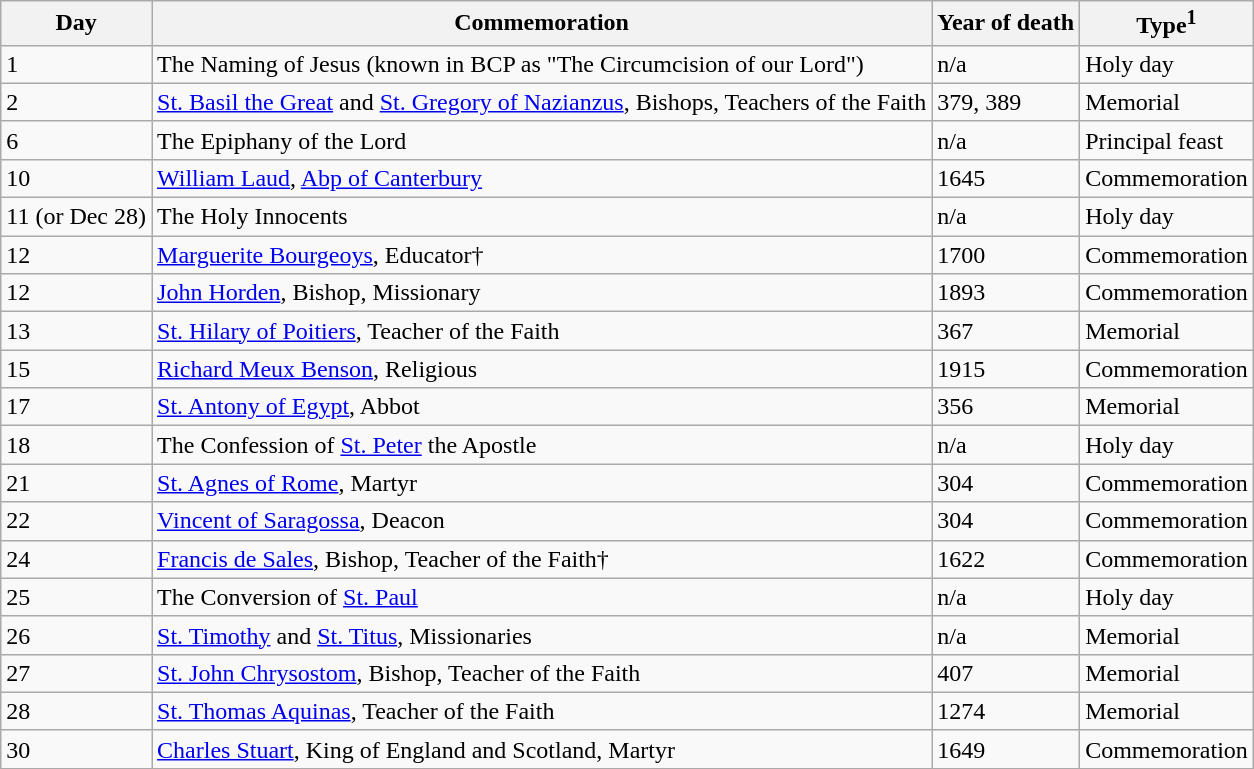<table class=wikitable>
<tr>
<th>Day</th>
<th>Commemoration</th>
<th>Year of death</th>
<th>Type<sup>1</sup></th>
</tr>
<tr>
<td>1</td>
<td>The Naming of Jesus (known in BCP as "The Circumcision of our Lord")</td>
<td>n/a</td>
<td>Holy day</td>
</tr>
<tr>
<td>2</td>
<td><a href='#'>St. Basil the Great</a> and <a href='#'>St. Gregory of Nazianzus</a>, Bishops, Teachers of the Faith</td>
<td>379, 389</td>
<td>Memorial</td>
</tr>
<tr>
<td>6</td>
<td>The Epiphany of the Lord</td>
<td>n/a</td>
<td>Principal feast</td>
</tr>
<tr>
<td>10</td>
<td><a href='#'>William Laud</a>, <a href='#'>Abp of Canterbury</a></td>
<td>1645</td>
<td>Commemoration</td>
</tr>
<tr>
<td>11 (or Dec 28)</td>
<td>The Holy Innocents</td>
<td>n/a</td>
<td>Holy day</td>
</tr>
<tr>
<td>12</td>
<td><a href='#'>Marguerite Bourgeoys</a>, Educator†</td>
<td>1700</td>
<td>Commemoration</td>
</tr>
<tr>
<td>12</td>
<td><a href='#'>John Horden</a>, Bishop, Missionary</td>
<td>1893</td>
<td>Commemoration</td>
</tr>
<tr>
<td>13</td>
<td><a href='#'>St. Hilary of Poitiers</a>, Teacher of the Faith</td>
<td>367</td>
<td>Memorial</td>
</tr>
<tr>
<td>15</td>
<td><a href='#'>Richard Meux Benson</a>, Religious</td>
<td>1915</td>
<td>Commemoration</td>
</tr>
<tr>
<td>17</td>
<td><a href='#'>St. Antony of Egypt</a>, Abbot</td>
<td>356</td>
<td>Memorial</td>
</tr>
<tr>
<td>18</td>
<td>The Confession of <a href='#'>St. Peter</a> the Apostle</td>
<td>n/a</td>
<td>Holy day</td>
</tr>
<tr>
<td>21</td>
<td><a href='#'>St. Agnes of Rome</a>, Martyr</td>
<td>304</td>
<td>Commemoration</td>
</tr>
<tr>
<td>22</td>
<td><a href='#'>Vincent of Saragossa</a>, Deacon</td>
<td>304</td>
<td>Commemoration</td>
</tr>
<tr>
<td>24</td>
<td><a href='#'>Francis de Sales</a>, Bishop, Teacher of the Faith†</td>
<td>1622</td>
<td>Commemoration</td>
</tr>
<tr>
<td>25</td>
<td>The Conversion of <a href='#'>St. Paul</a></td>
<td>n/a</td>
<td>Holy day</td>
</tr>
<tr>
<td>26</td>
<td><a href='#'>St. Timothy</a> and <a href='#'>St. Titus</a>, Missionaries</td>
<td>n/a</td>
<td>Memorial</td>
</tr>
<tr>
<td>27</td>
<td><a href='#'>St. John Chrysostom</a>, Bishop, Teacher of the Faith</td>
<td>407</td>
<td>Memorial</td>
</tr>
<tr>
<td>28</td>
<td><a href='#'>St. Thomas Aquinas</a>, Teacher of the Faith</td>
<td>1274</td>
<td>Memorial</td>
</tr>
<tr>
<td>30</td>
<td><a href='#'>Charles Stuart</a>, King of England and Scotland, Martyr</td>
<td>1649</td>
<td>Commemoration</td>
</tr>
</table>
